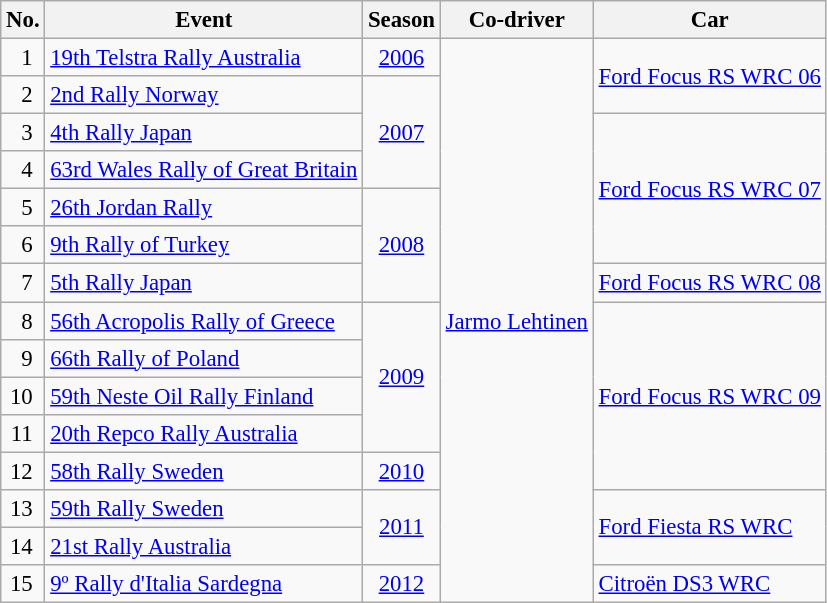<table class="wikitable" style=" font-size: 95%; max-width: 49em;">
<tr>
<th>No.</th>
<th>Event</th>
<th>Season</th>
<th>Co-driver</th>
<th>Car</th>
</tr>
<tr>
<td align="right" style="padding-right: 0.5em;">1</td>
<td> <a href='#'>19th Telstra Rally Australia</a></td>
<td align="center"><a href='#'>2006</a></td>
<td rowspan=15><a href='#'>Jarmo Lehtinen</a></td>
<td rowspan=2><a href='#'>Ford Focus RS WRC 06</a></td>
</tr>
<tr>
<td align="right" style="padding-right: 0.5em;">2</td>
<td> <a href='#'>2nd Rally Norway</a></td>
<td rowspan=3 align="center"><a href='#'>2007</a></td>
</tr>
<tr>
<td align="right" style="padding-right: 0.5em;">3</td>
<td> <a href='#'>4th Rally Japan</a></td>
<td rowspan=4><a href='#'>Ford Focus RS WRC 07</a></td>
</tr>
<tr>
<td align="right" style="padding-right: 0.5em;">4</td>
<td> <a href='#'>63rd Wales Rally of Great Britain</a></td>
</tr>
<tr>
<td align="right" style="padding-right: 0.5em;">5</td>
<td> <a href='#'>26th Jordan Rally</a></td>
<td rowspan=3 align="center"><a href='#'>2008</a></td>
</tr>
<tr>
<td align="right" style="padding-right: 0.5em;">6</td>
<td> <a href='#'>9th Rally of Turkey</a></td>
</tr>
<tr>
<td align="right" style="padding-right: 0.5em;">7</td>
<td> <a href='#'>5th Rally Japan</a></td>
<td><a href='#'>Ford Focus RS WRC 08</a></td>
</tr>
<tr>
<td align="right" style="padding-right: 0.5em;">8</td>
<td> <a href='#'>56th Acropolis Rally of Greece</a></td>
<td rowspan=4 align="center"><a href='#'>2009</a></td>
<td rowspan=5><a href='#'>Ford Focus RS WRC 09</a></td>
</tr>
<tr>
<td align="right" style="padding-right: 0.5em;">9</td>
<td> <a href='#'>66th Rally of Poland</a></td>
</tr>
<tr>
<td align="right" style="padding-right: 0.5em;">10</td>
<td> <a href='#'>59th Neste Oil Rally Finland</a></td>
</tr>
<tr>
<td align="right" style="padding-right: 0.5em;">11</td>
<td> <a href='#'>20th Repco Rally Australia</a></td>
</tr>
<tr>
<td align="right" style="padding-right: 0.5em;">12</td>
<td> <a href='#'>58th Rally Sweden</a></td>
<td align="center"><a href='#'>2010</a></td>
</tr>
<tr>
<td align="right" style="padding-right: 0.5em;">13</td>
<td> <a href='#'>59th Rally Sweden</a></td>
<td rowspan=2 align="center"><a href='#'>2011</a></td>
<td rowspan=2><a href='#'>Ford Fiesta RS WRC</a></td>
</tr>
<tr>
<td align="right" style="padding-right: 0.5em;">14</td>
<td> <a href='#'>21st Rally Australia</a></td>
</tr>
<tr>
<td align="right" style="padding-right: 0.5em;">15</td>
<td> <a href='#'>9º Rally d'Italia Sardegna</a></td>
<td align="center"><a href='#'>2012</a></td>
<td><a href='#'>Citroën DS3 WRC</a></td>
</tr>
</table>
